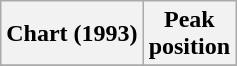<table class="wikitable plainrowheaders" style="text-align:center">
<tr>
<th scope="col">Chart (1993)</th>
<th scope="col">Peak<br>position</th>
</tr>
<tr>
</tr>
</table>
